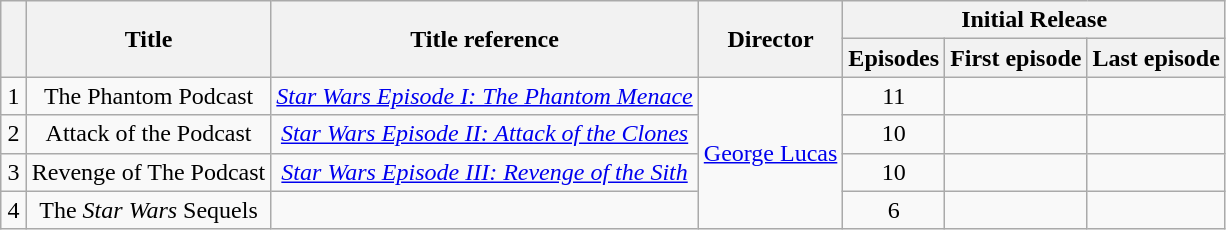<table class="wikitable" style="text-align: center;">
<tr>
<th rowspan="2" style="padding: 0 8px;"></th>
<th rowspan="2" style="padding: 0 8px;">Title</th>
<th rowspan="2" style="padding: 0 8px;">Title reference</th>
<th rowspan="2" style="padding: 0 8px;">Director</th>
<th colspan="3">Initial Release</th>
</tr>
<tr>
<th>Episodes</th>
<th>First episode</th>
<th>Last episode</th>
</tr>
<tr>
<td>1</td>
<td>The Phantom Podcast</td>
<td><em><a href='#'>Star Wars Episode I: The Phantom Menace</a></em></td>
<td rowspan="4"><a href='#'>George Lucas</a></td>
<td>11</td>
<td></td>
<td></td>
</tr>
<tr>
<td>2</td>
<td>Attack of the Podcast</td>
<td><em><a href='#'>Star Wars Episode II: Attack of the Clones</a></em></td>
<td>10</td>
<td></td>
<td></td>
</tr>
<tr>
<td>3</td>
<td>Revenge of The Podcast</td>
<td><em><a href='#'>Star Wars Episode III: Revenge of the Sith</a></em></td>
<td>10</td>
<td></td>
<td></td>
</tr>
<tr>
<td>4</td>
<td>The <em>Star Wars</em> Sequels</td>
<td></td>
<td>6</td>
<td></td>
<td></td>
</tr>
</table>
